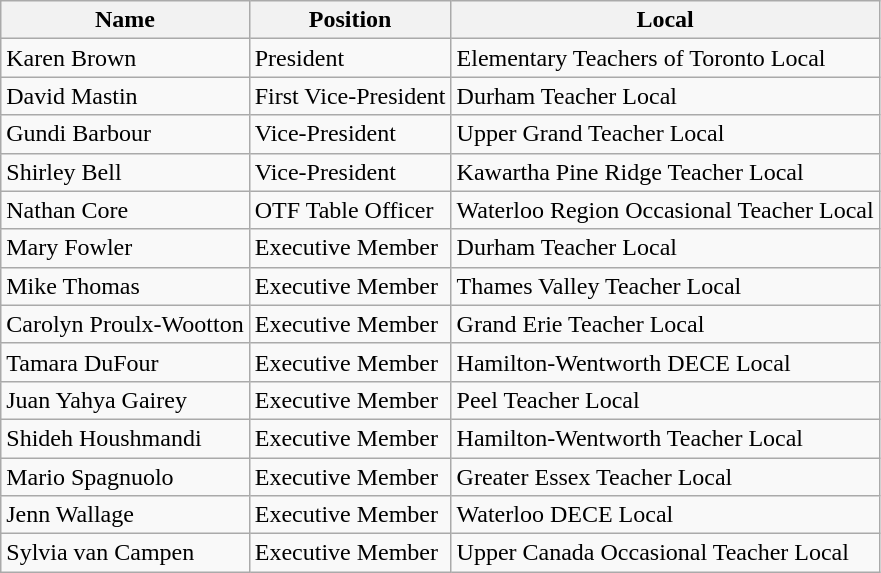<table class="wikitable">
<tr>
<th>Name</th>
<th>Position</th>
<th>Local</th>
</tr>
<tr>
<td>Karen Brown</td>
<td>President</td>
<td>Elementary Teachers of Toronto Local</td>
</tr>
<tr>
<td>David Mastin</td>
<td>First Vice-President</td>
<td>Durham Teacher Local</td>
</tr>
<tr>
<td>Gundi Barbour</td>
<td>Vice-President</td>
<td>Upper Grand Teacher Local</td>
</tr>
<tr>
<td>Shirley Bell</td>
<td>Vice-President</td>
<td>Kawartha Pine Ridge Teacher Local</td>
</tr>
<tr>
<td>Nathan Core</td>
<td>OTF Table Officer</td>
<td>Waterloo Region Occasional Teacher Local</td>
</tr>
<tr>
<td>Mary Fowler</td>
<td>Executive Member</td>
<td>Durham Teacher Local</td>
</tr>
<tr>
<td>Mike Thomas</td>
<td>Executive Member</td>
<td>Thames Valley Teacher Local</td>
</tr>
<tr>
<td>Carolyn Proulx-Wootton</td>
<td>Executive Member</td>
<td>Grand Erie Teacher Local</td>
</tr>
<tr>
<td>Tamara DuFour</td>
<td>Executive Member</td>
<td>Hamilton-Wentworth DECE Local</td>
</tr>
<tr>
<td>Juan Yahya Gairey</td>
<td>Executive Member</td>
<td>Peel Teacher Local</td>
</tr>
<tr>
<td>Shideh Houshmandi</td>
<td>Executive Member</td>
<td>Hamilton-Wentworth Teacher Local</td>
</tr>
<tr>
<td>Mario Spagnuolo</td>
<td>Executive Member</td>
<td>Greater Essex Teacher Local</td>
</tr>
<tr>
<td>Jenn Wallage</td>
<td>Executive Member</td>
<td>Waterloo DECE Local</td>
</tr>
<tr>
<td>Sylvia van Campen</td>
<td>Executive Member</td>
<td>Upper Canada Occasional Teacher Local</td>
</tr>
</table>
